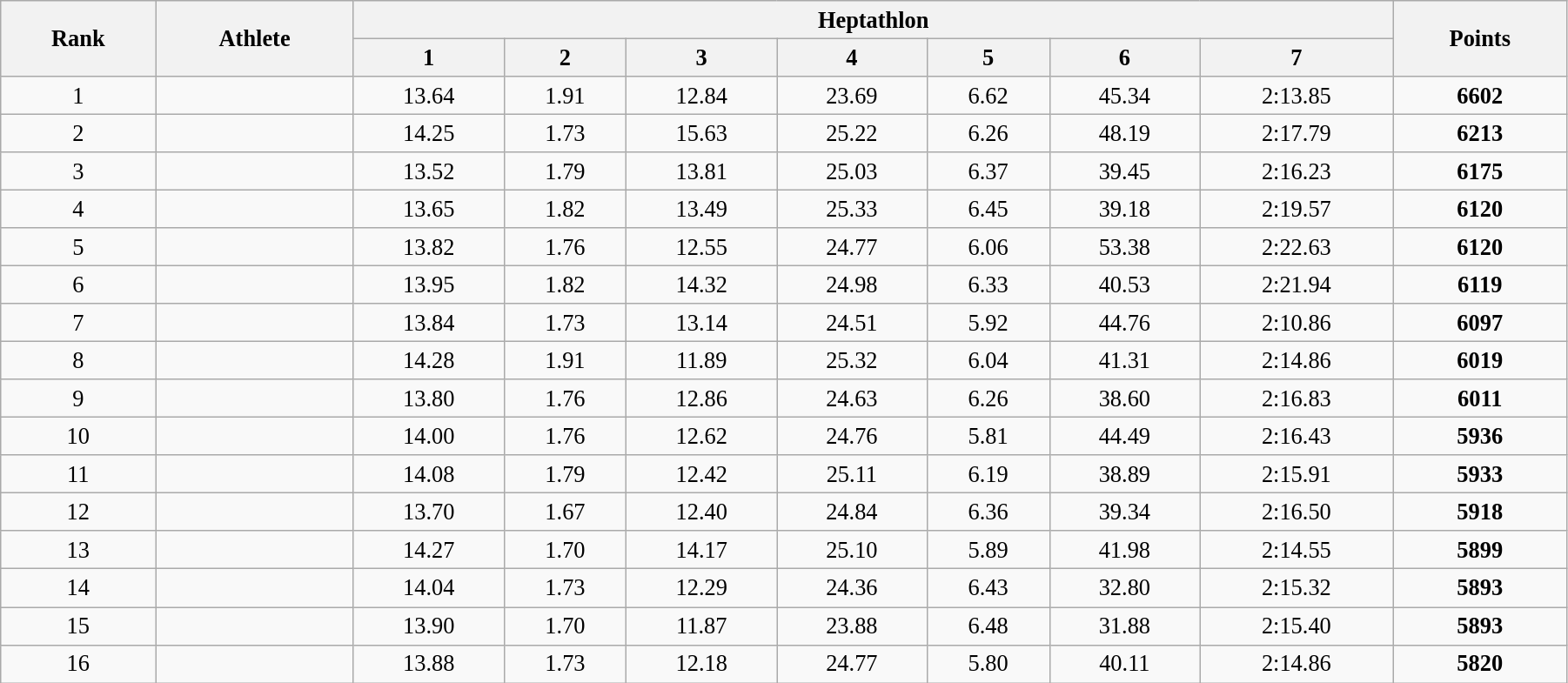<table class="wikitable" style=" text-align:center; font-size:110%;" width="95%">
<tr>
<th rowspan="2">Rank</th>
<th rowspan="2">Athlete</th>
<th colspan="7">Heptathlon</th>
<th rowspan="2">Points</th>
</tr>
<tr>
<th>1</th>
<th>2</th>
<th>3</th>
<th>4</th>
<th>5</th>
<th>6</th>
<th>7</th>
</tr>
<tr>
<td>1</td>
<td align=left></td>
<td>13.64</td>
<td>1.91</td>
<td>12.84</td>
<td>23.69</td>
<td>6.62</td>
<td>45.34</td>
<td>2:13.85</td>
<td><strong>6602</strong> </td>
</tr>
<tr>
<td>2</td>
<td align=left></td>
<td>14.25</td>
<td>1.73</td>
<td>15.63</td>
<td>25.22</td>
<td>6.26</td>
<td>48.19</td>
<td>2:17.79</td>
<td><strong>6213</strong></td>
</tr>
<tr>
<td>3</td>
<td align=left></td>
<td>13.52</td>
<td>1.79</td>
<td>13.81</td>
<td>25.03</td>
<td>6.37</td>
<td>39.45</td>
<td>2:16.23</td>
<td><strong>6175</strong></td>
</tr>
<tr>
<td>4</td>
<td align=left></td>
<td>13.65</td>
<td>1.82</td>
<td>13.49</td>
<td>25.33</td>
<td>6.45</td>
<td>39.18</td>
<td>2:19.57</td>
<td><strong>6120</strong></td>
</tr>
<tr>
<td>5</td>
<td align=left></td>
<td>13.82</td>
<td>1.76</td>
<td>12.55</td>
<td>24.77</td>
<td>6.06</td>
<td>53.38</td>
<td>2:22.63</td>
<td><strong>6120</strong> </td>
</tr>
<tr>
<td>6</td>
<td align=left></td>
<td>13.95</td>
<td>1.82</td>
<td>14.32</td>
<td>24.98</td>
<td>6.33</td>
<td>40.53</td>
<td>2:21.94</td>
<td><strong>6119</strong></td>
</tr>
<tr>
<td>7</td>
<td align=left></td>
<td>13.84</td>
<td>1.73</td>
<td>13.14</td>
<td>24.51</td>
<td>5.92</td>
<td>44.76</td>
<td>2:10.86</td>
<td><strong>6097</strong></td>
</tr>
<tr>
<td>8</td>
<td align=left></td>
<td>14.28</td>
<td>1.91</td>
<td>11.89</td>
<td>25.32</td>
<td>6.04</td>
<td>41.31</td>
<td>2:14.86</td>
<td><strong>6019</strong> </td>
</tr>
<tr>
<td>9</td>
<td align=left></td>
<td>13.80</td>
<td>1.76</td>
<td>12.86</td>
<td>24.63</td>
<td>6.26</td>
<td>38.60</td>
<td>2:16.83</td>
<td><strong>6011</strong> </td>
</tr>
<tr>
<td>10</td>
<td align=left></td>
<td>14.00</td>
<td>1.76</td>
<td>12.62</td>
<td>24.76</td>
<td>5.81</td>
<td>44.49</td>
<td>2:16.43</td>
<td><strong>5936</strong></td>
</tr>
<tr>
<td>11</td>
<td align=left></td>
<td>14.08</td>
<td>1.79</td>
<td>12.42</td>
<td>25.11</td>
<td>6.19</td>
<td>38.89</td>
<td>2:15.91</td>
<td><strong>5933</strong> </td>
</tr>
<tr>
<td>12</td>
<td align=left></td>
<td>13.70</td>
<td>1.67</td>
<td>12.40</td>
<td>24.84</td>
<td>6.36</td>
<td>39.34</td>
<td>2:16.50</td>
<td><strong>5918</strong></td>
</tr>
<tr>
<td>13</td>
<td align=left></td>
<td>14.27</td>
<td>1.70</td>
<td>14.17</td>
<td>25.10</td>
<td>5.89</td>
<td>41.98</td>
<td>2:14.55</td>
<td><strong>5899</strong></td>
</tr>
<tr>
<td>14</td>
<td align=left></td>
<td>14.04</td>
<td>1.73</td>
<td>12.29</td>
<td>24.36</td>
<td>6.43</td>
<td>32.80</td>
<td>2:15.32</td>
<td><strong>5893</strong></td>
</tr>
<tr>
<td>15</td>
<td align=left></td>
<td>13.90</td>
<td>1.70</td>
<td>11.87</td>
<td>23.88</td>
<td>6.48</td>
<td>31.88</td>
<td>2:15.40</td>
<td><strong>5893</strong> </td>
</tr>
<tr>
<td>16</td>
<td align=left></td>
<td>13.88</td>
<td>1.73</td>
<td>12.18</td>
<td>24.77</td>
<td>5.80</td>
<td>40.11</td>
<td>2:14.86</td>
<td><strong>5820</strong></td>
</tr>
</table>
